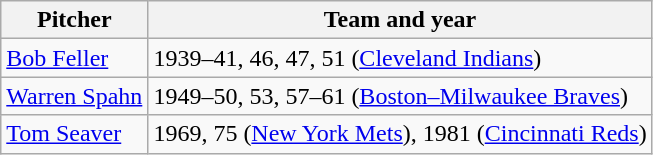<table class="wikitable">
<tr>
<th>Pitcher</th>
<th>Team and year</th>
</tr>
<tr>
<td><a href='#'>Bob Feller</a></td>
<td>1939–41, 46, 47, 51 (<a href='#'>Cleveland Indians</a>)</td>
</tr>
<tr>
<td><a href='#'>Warren Spahn</a></td>
<td>1949–50, 53, 57–61 (<a href='#'>Boston–Milwaukee Braves</a>)</td>
</tr>
<tr>
<td><a href='#'>Tom Seaver</a></td>
<td>1969, 75 (<a href='#'>New York Mets</a>), 1981 (<a href='#'>Cincinnati Reds</a>)</td>
</tr>
</table>
